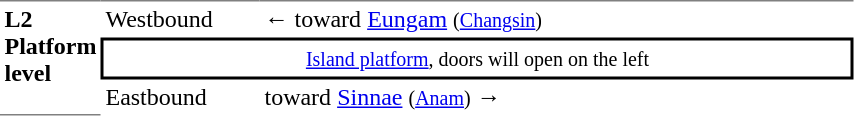<table table border=0 cellspacing=0 cellpadding=3>
<tr>
<td style="border-top:solid 1px gray;border-bottom:solid 1px gray;" width=50 rowspan=10 valign=top><strong>L2<br>Platform level</strong></td>
<td style="border-bottom:solid 0px gray;border-top:solid 1px gray;" width=100>Westbound</td>
<td style="border-bottom:solid 0px gray;border-top:solid 1px gray;" width=390>←  toward <a href='#'>Eungam</a> <small>(<a href='#'>Changsin</a>)</small></td>
</tr>
<tr>
<td style="border-top:solid 2px black;border-right:solid 2px black;border-left:solid 2px black;border-bottom:solid 2px black;text-align:center;" colspan=2><small><a href='#'>Island platform</a>, doors will open on the left </small></td>
</tr>
<tr>
<td>Eastbound</td>
<td>  toward <a href='#'>Sinnae</a> <small>(<a href='#'>Anam</a>)</small> →</td>
</tr>
</table>
